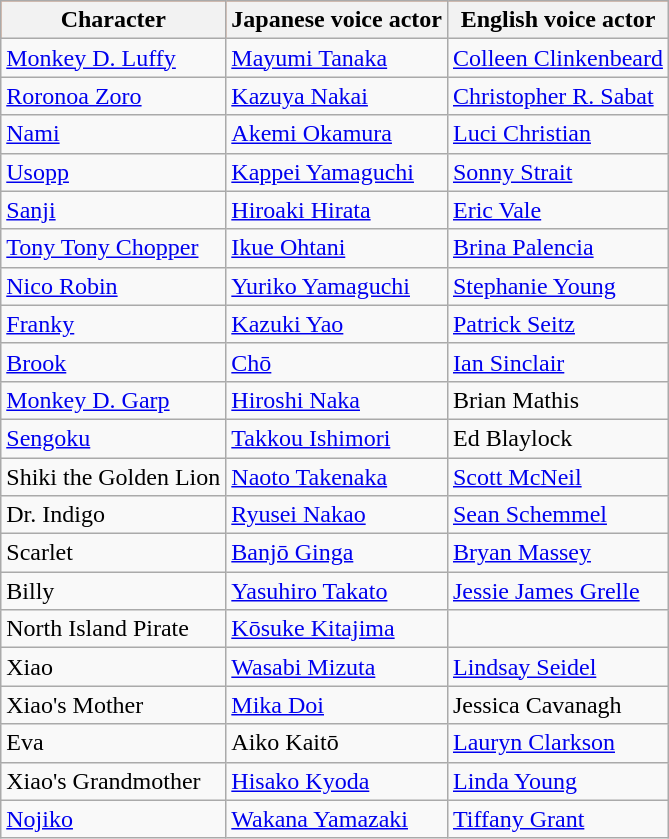<table border="1" style="border-collapse: collapse;" class="wikitable">
<tr style="background-color: rgb(255,85,0);">
<th>Character</th>
<th>Japanese voice actor</th>
<th>English voice actor</th>
</tr>
<tr>
<td><a href='#'>Monkey D. Luffy</a></td>
<td><a href='#'>Mayumi Tanaka</a></td>
<td><a href='#'>Colleen Clinkenbeard</a></td>
</tr>
<tr>
<td><a href='#'>Roronoa Zoro</a></td>
<td><a href='#'>Kazuya Nakai</a></td>
<td><a href='#'>Christopher R. Sabat</a></td>
</tr>
<tr>
<td><a href='#'>Nami</a></td>
<td><a href='#'>Akemi Okamura</a></td>
<td><a href='#'>Luci Christian</a></td>
</tr>
<tr>
<td><a href='#'>Usopp</a></td>
<td><a href='#'>Kappei Yamaguchi</a></td>
<td><a href='#'>Sonny Strait</a></td>
</tr>
<tr>
<td><a href='#'>Sanji</a></td>
<td><a href='#'>Hiroaki Hirata</a></td>
<td><a href='#'>Eric Vale</a></td>
</tr>
<tr>
<td><a href='#'>Tony Tony Chopper</a></td>
<td><a href='#'>Ikue Ohtani</a></td>
<td><a href='#'>Brina Palencia</a></td>
</tr>
<tr>
<td><a href='#'>Nico Robin</a></td>
<td><a href='#'>Yuriko Yamaguchi</a></td>
<td><a href='#'>Stephanie Young</a></td>
</tr>
<tr>
<td><a href='#'>Franky</a></td>
<td><a href='#'>Kazuki Yao</a></td>
<td><a href='#'>Patrick Seitz</a></td>
</tr>
<tr>
<td><a href='#'>Brook</a></td>
<td><a href='#'>Chō</a></td>
<td><a href='#'>Ian Sinclair</a></td>
</tr>
<tr>
<td><a href='#'>Monkey D. Garp</a></td>
<td><a href='#'>Hiroshi Naka</a></td>
<td>Brian Mathis</td>
</tr>
<tr>
<td><a href='#'>Sengoku</a></td>
<td><a href='#'>Takkou Ishimori</a></td>
<td>Ed Blaylock</td>
</tr>
<tr>
<td>Shiki the Golden Lion</td>
<td><a href='#'>Naoto Takenaka</a></td>
<td><a href='#'>Scott McNeil</a></td>
</tr>
<tr>
<td>Dr. Indigo</td>
<td><a href='#'>Ryusei Nakao</a></td>
<td><a href='#'>Sean Schemmel</a></td>
</tr>
<tr>
<td>Scarlet</td>
<td><a href='#'>Banjō Ginga</a></td>
<td><a href='#'>Bryan Massey</a></td>
</tr>
<tr>
<td>Billy</td>
<td><a href='#'>Yasuhiro Takato</a></td>
<td><a href='#'>Jessie James Grelle</a></td>
</tr>
<tr>
<td>North Island Pirate</td>
<td><a href='#'>Kōsuke Kitajima</a></td>
<td></td>
</tr>
<tr>
<td>Xiao</td>
<td><a href='#'>Wasabi Mizuta</a></td>
<td><a href='#'>Lindsay Seidel</a></td>
</tr>
<tr>
<td>Xiao's Mother</td>
<td><a href='#'>Mika Doi</a></td>
<td>Jessica Cavanagh</td>
</tr>
<tr>
<td>Eva</td>
<td>Aiko Kaitō</td>
<td><a href='#'>Lauryn Clarkson</a></td>
</tr>
<tr>
<td>Xiao's Grandmother</td>
<td><a href='#'>Hisako Kyoda</a></td>
<td><a href='#'>Linda Young</a></td>
</tr>
<tr>
<td><a href='#'>Nojiko</a></td>
<td><a href='#'>Wakana Yamazaki</a></td>
<td><a href='#'>Tiffany Grant</a></td>
</tr>
</table>
